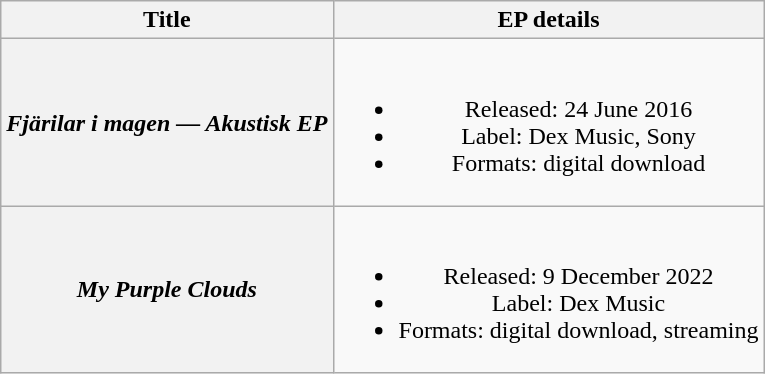<table class="wikitable plainrowheaders" style="text-align:center;">
<tr>
<th>Title</th>
<th>EP details</th>
</tr>
<tr>
<th scope="row"><em>Fjärilar i magen — Akustisk EP</em></th>
<td><br><ul><li>Released: 24 June 2016</li><li>Label: Dex Music, Sony</li><li>Formats: digital download</li></ul></td>
</tr>
<tr>
<th scope="row"><em>My Purple Clouds</em></th>
<td><br><ul><li>Released: 9 December 2022</li><li>Label: Dex Music</li><li>Formats: digital download, streaming</li></ul></td>
</tr>
</table>
